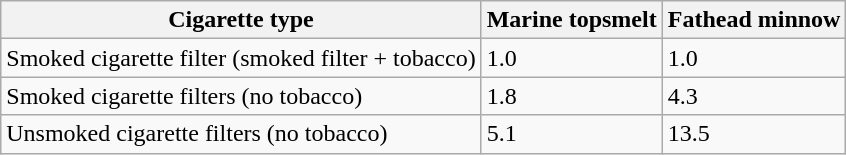<table class="wikitable">
<tr>
<th>Cigarette type</th>
<th>Marine topsmelt</th>
<th>Fathead minnow</th>
</tr>
<tr>
<td>Smoked cigarette filter (smoked filter + tobacco)</td>
<td>1.0</td>
<td>1.0</td>
</tr>
<tr>
<td>Smoked cigarette filters (no tobacco)</td>
<td>1.8</td>
<td>4.3</td>
</tr>
<tr>
<td>Unsmoked cigarette filters (no tobacco)</td>
<td>5.1</td>
<td>13.5</td>
</tr>
</table>
